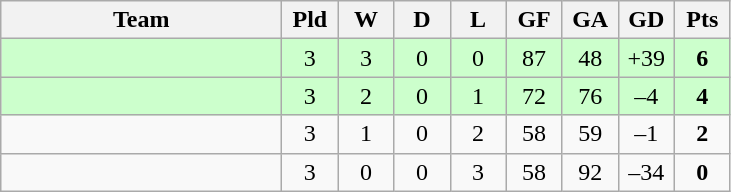<table class="wikitable" style="text-align: center;">
<tr>
<th width="180">Team</th>
<th width="30">Pld</th>
<th width="30">W</th>
<th width="30">D</th>
<th width="30">L</th>
<th width="30">GF</th>
<th width="30">GA</th>
<th width="30">GD</th>
<th width="30">Pts</th>
</tr>
<tr bgcolor=#CCFFCC>
<td align="left"></td>
<td>3</td>
<td>3</td>
<td>0</td>
<td>0</td>
<td>87</td>
<td>48</td>
<td>+39</td>
<td><strong>6</strong></td>
</tr>
<tr bgcolor=#CCFFCC>
<td align="left"></td>
<td>3</td>
<td>2</td>
<td>0</td>
<td>1</td>
<td>72</td>
<td>76</td>
<td>–4</td>
<td><strong>4</strong></td>
</tr>
<tr>
<td align="left"></td>
<td>3</td>
<td>1</td>
<td>0</td>
<td>2</td>
<td>58</td>
<td>59</td>
<td>–1</td>
<td><strong>2</strong></td>
</tr>
<tr>
<td align="left"></td>
<td>3</td>
<td>0</td>
<td>0</td>
<td>3</td>
<td>58</td>
<td>92</td>
<td>–34</td>
<td><strong>0</strong></td>
</tr>
</table>
